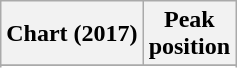<table class="wikitable sortable plainrowheaders" style="text-align:center">
<tr>
<th scope="col">Chart (2017)</th>
<th scope="col">Peak<br> position</th>
</tr>
<tr>
</tr>
<tr>
</tr>
<tr>
</tr>
<tr>
</tr>
<tr>
</tr>
<tr>
</tr>
</table>
